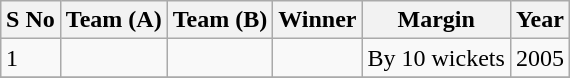<table class="wikitable" style="margin: 1em auto 1em auto">
<tr>
<th>S No</th>
<th>Team (A)</th>
<th>Team (B)</th>
<th>Winner</th>
<th>Margin</th>
<th>Year</th>
</tr>
<tr>
<td>1</td>
<td></td>
<td></td>
<td></td>
<td>By 10 wickets</td>
<td>2005</td>
</tr>
<tr>
</tr>
</table>
